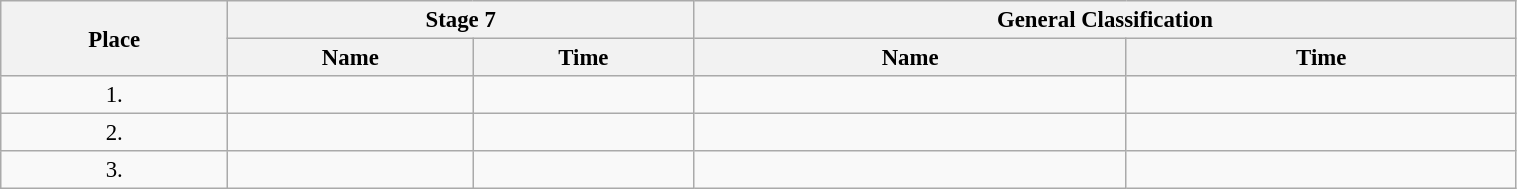<table class=wikitable style="font-size:95%" width="80%">
<tr>
<th rowspan="2">Place</th>
<th colspan="2">Stage 7</th>
<th colspan="2">General Classification</th>
</tr>
<tr>
<th>Name</th>
<th>Time</th>
<th>Name</th>
<th>Time</th>
</tr>
<tr>
<td align="center">1.</td>
<td></td>
<td></td>
<td></td>
<td></td>
</tr>
<tr>
<td align="center">2.</td>
<td></td>
<td></td>
<td></td>
<td></td>
</tr>
<tr>
<td align="center">3.</td>
<td></td>
<td></td>
<td></td>
<td></td>
</tr>
</table>
